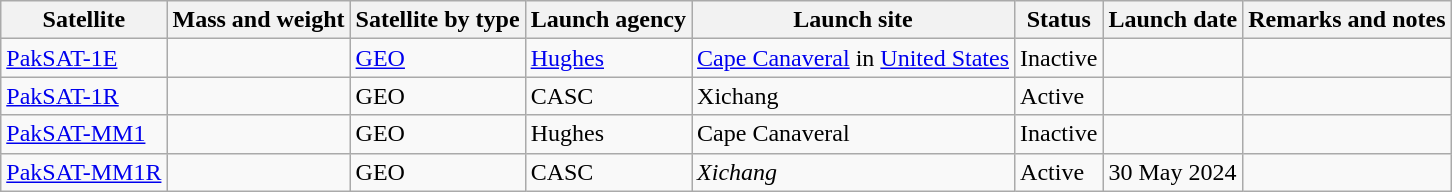<table class="wikitable sortable">
<tr>
<th>Satellite</th>
<th>Mass and weight</th>
<th>Satellite by type</th>
<th>Launch agency</th>
<th>Launch site</th>
<th>Status</th>
<th>Launch date</th>
<th>Remarks and notes</th>
</tr>
<tr>
<td><a href='#'>PakSAT-1E</a></td>
<td></td>
<td><a href='#'>GEO</a></td>
<td><a href='#'>Hughes</a></td>
<td><a href='#'>Cape Canaveral</a> in <a href='#'>United States</a></td>
<td>Inactive</td>
<td></td>
<td></td>
</tr>
<tr>
<td><a href='#'>PakSAT-1R</a></td>
<td></td>
<td>GEO</td>
<td>CASC</td>
<td>Xichang</td>
<td>Active</td>
<td></td>
<td></td>
</tr>
<tr>
<td><a href='#'>PakSAT-MM1</a></td>
<td></td>
<td>GEO</td>
<td>Hughes</td>
<td>Cape Canaveral</td>
<td>Inactive</td>
<td></td>
<td></td>
</tr>
<tr>
<td><a href='#'>PakSAT-MM1R</a></td>
<td><em></em></td>
<td>GEO</td>
<td>CASC</td>
<td><em>Xichang</em></td>
<td>Active</td>
<td>30 May 2024</td>
<td></td>
</tr>
</table>
